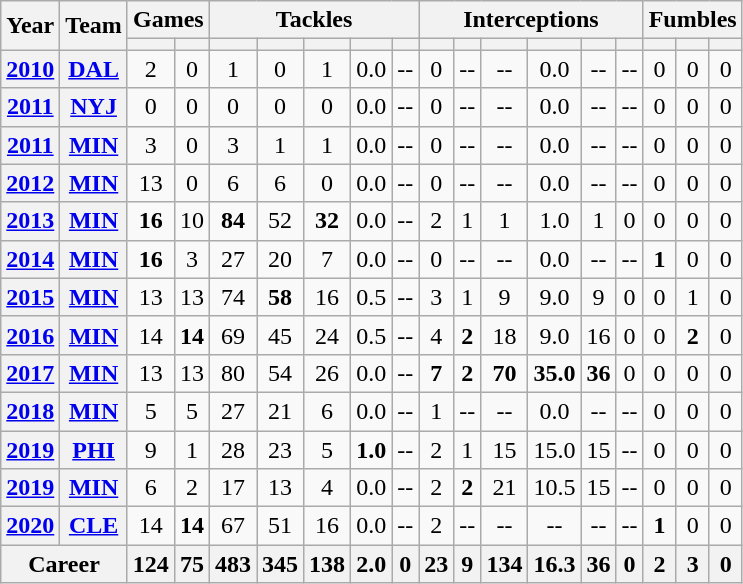<table class="wikitable" style="text-align: center; border:0;">
<tr>
<th rowspan="2">Year</th>
<th rowspan="2">Team</th>
<th colspan="2">Games</th>
<th colspan="5">Tackles</th>
<th colspan="6">Interceptions</th>
<th colspan="3">Fumbles</th>
</tr>
<tr>
<th></th>
<th></th>
<th></th>
<th></th>
<th></th>
<th></th>
<th></th>
<th></th>
<th></th>
<th></th>
<th></th>
<th></th>
<th></th>
<th></th>
<th></th>
<th></th>
</tr>
<tr>
<th><a href='#'>2010</a></th>
<th><a href='#'>DAL</a></th>
<td>2</td>
<td>0</td>
<td>1</td>
<td>0</td>
<td>1</td>
<td>0.0</td>
<td>--</td>
<td>0</td>
<td>--</td>
<td>--</td>
<td>0.0</td>
<td>--</td>
<td>--</td>
<td>0</td>
<td>0</td>
<td>0</td>
</tr>
<tr>
<th><a href='#'>2011</a></th>
<th><a href='#'>NYJ</a></th>
<td>0</td>
<td>0</td>
<td>0</td>
<td>0</td>
<td>0</td>
<td>0.0</td>
<td>--</td>
<td>0</td>
<td>--</td>
<td>--</td>
<td>0.0</td>
<td>--</td>
<td>--</td>
<td>0</td>
<td>0</td>
<td>0</td>
</tr>
<tr>
<th><a href='#'>2011</a></th>
<th><a href='#'>MIN</a></th>
<td>3</td>
<td>0</td>
<td>3</td>
<td>1</td>
<td>1</td>
<td>0.0</td>
<td>--</td>
<td>0</td>
<td>--</td>
<td>--</td>
<td>0.0</td>
<td>--</td>
<td>--</td>
<td>0</td>
<td>0</td>
<td>0</td>
</tr>
<tr>
<th><a href='#'>2012</a></th>
<th><a href='#'>MIN</a></th>
<td>13</td>
<td>0</td>
<td>6</td>
<td>6</td>
<td>0</td>
<td>0.0</td>
<td>--</td>
<td>0</td>
<td>--</td>
<td>--</td>
<td>0.0</td>
<td>--</td>
<td>--</td>
<td>0</td>
<td>0</td>
<td>0</td>
</tr>
<tr>
<th><a href='#'>2013</a></th>
<th><a href='#'>MIN</a></th>
<td><strong>16</strong></td>
<td>10</td>
<td><strong>84</strong></td>
<td>52</td>
<td><strong>32</strong></td>
<td>0.0</td>
<td>--</td>
<td>2</td>
<td>1</td>
<td>1</td>
<td>1.0</td>
<td>1</td>
<td>0</td>
<td>0</td>
<td>0</td>
<td>0</td>
</tr>
<tr>
<th><a href='#'>2014</a></th>
<th><a href='#'>MIN</a></th>
<td><strong>16</strong></td>
<td>3</td>
<td>27</td>
<td>20</td>
<td>7</td>
<td>0.0</td>
<td>--</td>
<td>0</td>
<td>--</td>
<td>--</td>
<td>0.0</td>
<td>--</td>
<td>--</td>
<td><strong>1</strong></td>
<td>0</td>
<td>0</td>
</tr>
<tr>
<th><a href='#'>2015</a></th>
<th><a href='#'>MIN</a></th>
<td>13</td>
<td>13</td>
<td>74</td>
<td><strong>58</strong></td>
<td>16</td>
<td>0.5</td>
<td>--</td>
<td>3</td>
<td>1</td>
<td>9</td>
<td>9.0</td>
<td>9</td>
<td>0</td>
<td>0</td>
<td>1</td>
<td>0</td>
</tr>
<tr>
<th><a href='#'>2016</a></th>
<th><a href='#'>MIN</a></th>
<td>14</td>
<td><strong>14</strong></td>
<td>69</td>
<td>45</td>
<td>24</td>
<td>0.5</td>
<td>--</td>
<td>4</td>
<td><strong>2</strong></td>
<td>18</td>
<td>9.0</td>
<td>16</td>
<td>0</td>
<td>0</td>
<td><strong>2</strong></td>
<td>0</td>
</tr>
<tr>
<th><a href='#'>2017</a></th>
<th><a href='#'>MIN</a></th>
<td>13</td>
<td>13</td>
<td>80</td>
<td>54</td>
<td>26</td>
<td>0.0</td>
<td>--</td>
<td><strong>7</strong></td>
<td><strong>2</strong></td>
<td><strong>70</strong></td>
<td><strong>35.0</strong></td>
<td><strong>36</strong></td>
<td>0</td>
<td>0</td>
<td>0</td>
<td>0</td>
</tr>
<tr>
<th><a href='#'>2018</a></th>
<th><a href='#'>MIN</a></th>
<td>5</td>
<td>5</td>
<td>27</td>
<td>21</td>
<td>6</td>
<td>0.0</td>
<td>--</td>
<td>1</td>
<td>--</td>
<td>--</td>
<td>0.0</td>
<td>--</td>
<td>--</td>
<td>0</td>
<td>0</td>
<td>0</td>
</tr>
<tr>
<th><a href='#'>2019</a></th>
<th><a href='#'>PHI</a></th>
<td>9</td>
<td>1</td>
<td>28</td>
<td>23</td>
<td>5</td>
<td><strong>1.0</strong></td>
<td>--</td>
<td>2</td>
<td>1</td>
<td>15</td>
<td>15.0</td>
<td>15</td>
<td>--</td>
<td>0</td>
<td>0</td>
<td>0</td>
</tr>
<tr>
<th><a href='#'>2019</a></th>
<th><a href='#'>MIN</a></th>
<td>6</td>
<td>2</td>
<td>17</td>
<td>13</td>
<td>4</td>
<td>0.0</td>
<td>--</td>
<td>2</td>
<td><strong>2</strong></td>
<td>21</td>
<td>10.5</td>
<td>15</td>
<td>--</td>
<td>0</td>
<td>0</td>
<td>0</td>
</tr>
<tr>
<th><a href='#'>2020</a></th>
<th><a href='#'>CLE</a></th>
<td>14</td>
<td><strong>14</strong></td>
<td>67</td>
<td>51</td>
<td>16</td>
<td>0.0</td>
<td>--</td>
<td>2</td>
<td>--</td>
<td>--</td>
<td>--</td>
<td>--</td>
<td>--</td>
<td><strong>1</strong></td>
<td>0</td>
<td>0</td>
</tr>
<tr>
<th colspan="2">Career</th>
<th>124</th>
<th>75</th>
<th>483</th>
<th>345</th>
<th>138</th>
<th>2.0</th>
<th>0</th>
<th>23</th>
<th>9</th>
<th>134</th>
<th>16.3</th>
<th>36</th>
<th>0</th>
<th>2</th>
<th>3</th>
<th>0</th>
</tr>
</table>
